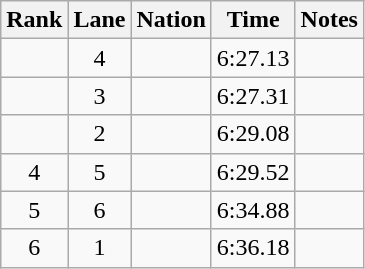<table class="wikitable sortable" style="text-align:center">
<tr>
<th>Rank</th>
<th>Lane</th>
<th>Nation</th>
<th>Time</th>
<th>Notes</th>
</tr>
<tr>
<td></td>
<td>4</td>
<td align=left></td>
<td>6:27.13</td>
<td></td>
</tr>
<tr>
<td></td>
<td>3</td>
<td align=left></td>
<td>6:27.31</td>
<td></td>
</tr>
<tr>
<td></td>
<td>2</td>
<td align=left></td>
<td>6:29.08</td>
<td></td>
</tr>
<tr>
<td>4</td>
<td>5</td>
<td align=left></td>
<td>6:29.52</td>
<td></td>
</tr>
<tr>
<td>5</td>
<td>6</td>
<td align=left></td>
<td>6:34.88</td>
<td></td>
</tr>
<tr>
<td>6</td>
<td>1</td>
<td align=left></td>
<td>6:36.18</td>
<td></td>
</tr>
</table>
